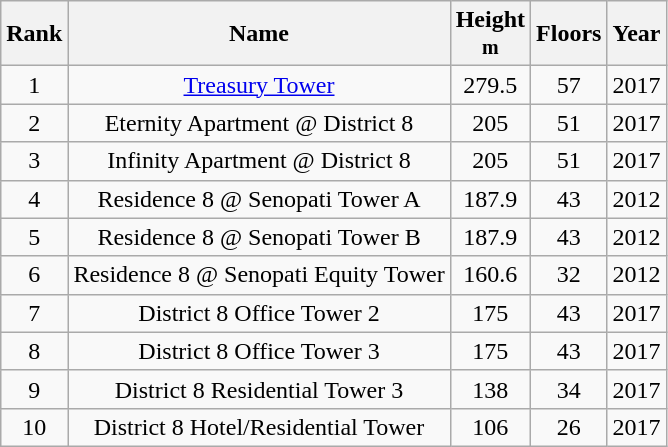<table class="wikitable sortable" style="text-align: center">
<tr>
<th>Rank</th>
<th>Name</th>
<th>Height<br><small>m</small></th>
<th>Floors</th>
<th>Year</th>
</tr>
<tr>
<td>1</td>
<td><a href='#'>Treasury Tower</a></td>
<td>279.5</td>
<td>57</td>
<td>2017</td>
</tr>
<tr>
<td>2</td>
<td>Eternity Apartment @ District 8</td>
<td>205</td>
<td>51</td>
<td>2017</td>
</tr>
<tr>
<td>3</td>
<td>Infinity Apartment @ District 8</td>
<td>205</td>
<td>51</td>
<td>2017</td>
</tr>
<tr>
<td>4</td>
<td>Residence 8 @ Senopati Tower A</td>
<td>187.9</td>
<td>43</td>
<td>2012</td>
</tr>
<tr>
<td>5</td>
<td>Residence 8 @ Senopati Tower B</td>
<td>187.9</td>
<td>43</td>
<td>2012</td>
</tr>
<tr>
<td>6</td>
<td>Residence 8 @ Senopati Equity Tower</td>
<td>160.6</td>
<td>32</td>
<td>2012</td>
</tr>
<tr>
<td>7</td>
<td>District 8 Office Tower 2</td>
<td>175</td>
<td>43</td>
<td>2017</td>
</tr>
<tr>
<td>8</td>
<td>District 8 Office Tower 3</td>
<td>175</td>
<td>43</td>
<td>2017</td>
</tr>
<tr>
<td>9</td>
<td>District 8 Residential Tower 3</td>
<td>138</td>
<td>34</td>
<td>2017</td>
</tr>
<tr>
<td>10</td>
<td>District 8 Hotel/Residential Tower</td>
<td>106</td>
<td>26</td>
<td>2017</td>
</tr>
</table>
